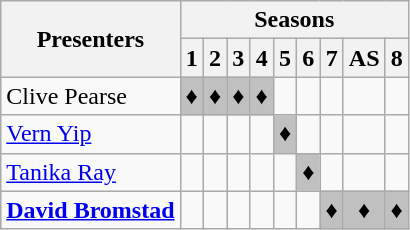<table class="wikitable">
<tr>
<th rowspan="2">Presenters</th>
<th colspan="9">Seasons</th>
</tr>
<tr>
<th>1</th>
<th>2</th>
<th>3</th>
<th>4</th>
<th>5</th>
<th>6</th>
<th>7</th>
<th>AS</th>
<th>8</th>
</tr>
<tr>
<td>Clive Pearse</td>
<td align="center" bgcolor="silver">♦</td>
<td align="center" bgcolor="silver">♦</td>
<td align="center" bgcolor="silver">♦</td>
<td align="center" bgcolor="silver">♦</td>
<td></td>
<td></td>
<td></td>
<td></td>
<td></td>
</tr>
<tr>
<td><a href='#'>Vern Yip</a></td>
<td></td>
<td></td>
<td></td>
<td></td>
<td align="center" bgcolor="silver">♦</td>
<td></td>
<td></td>
<td></td>
<td></td>
</tr>
<tr>
<td><a href='#'>Tanika Ray</a></td>
<td></td>
<td></td>
<td></td>
<td></td>
<td></td>
<td align="center" bgcolor="silver">♦</td>
<td></td>
<td></td>
<td></td>
</tr>
<tr>
<td><strong><a href='#'>David Bromstad</a></strong></td>
<td></td>
<td></td>
<td></td>
<td></td>
<td></td>
<td></td>
<td align="center" bgcolor="silver">♦</td>
<td align="center" bgcolor="silver">♦</td>
<td align="center" bgcolor="silver">♦</td>
</tr>
</table>
